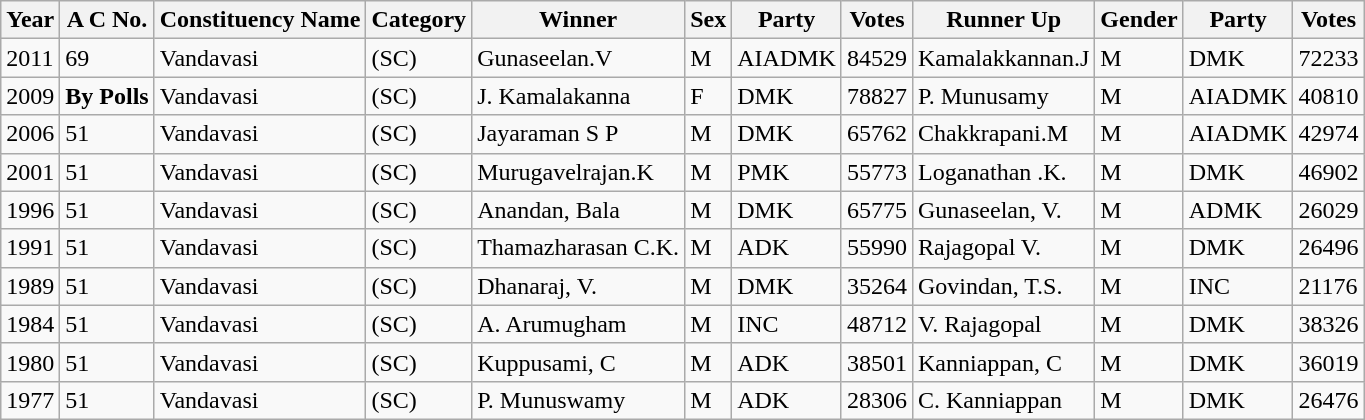<table class="wikitable">
<tr>
<th>Year</th>
<th>A C No.</th>
<th>Constituency Name</th>
<th>Category</th>
<th>Winner</th>
<th>Sex</th>
<th>Party</th>
<th>Votes</th>
<th>Runner Up</th>
<th>Gender</th>
<th>Party</th>
<th>Votes</th>
</tr>
<tr>
<td>2011</td>
<td>69</td>
<td>Vandavasi</td>
<td>(SC)</td>
<td>Gunaseelan.V</td>
<td>M</td>
<td>AIADMK</td>
<td>84529</td>
<td>Kamalakkannan.J</td>
<td>M</td>
<td>DMK</td>
<td>72233</td>
</tr>
<tr>
<td>2009</td>
<td><strong>By Polls</strong></td>
<td>Vandavasi</td>
<td>(SC)</td>
<td>J. Kamalakanna</td>
<td>F</td>
<td>DMK</td>
<td>78827</td>
<td>P. Munusamy</td>
<td>M</td>
<td>AIADMK</td>
<td>40810</td>
</tr>
<tr>
<td>2006</td>
<td>51</td>
<td>Vandavasi</td>
<td>(SC)</td>
<td>Jayaraman S P</td>
<td>M</td>
<td>DMK</td>
<td>65762</td>
<td>Chakkrapani.M</td>
<td>M</td>
<td>AIADMK</td>
<td>42974</td>
</tr>
<tr>
<td>2001</td>
<td>51</td>
<td>Vandavasi</td>
<td>(SC)</td>
<td>Murugavelrajan.K</td>
<td>M</td>
<td>PMK</td>
<td>55773</td>
<td>Loganathan .K.</td>
<td>M</td>
<td>DMK</td>
<td>46902</td>
</tr>
<tr>
<td>1996</td>
<td>51</td>
<td>Vandavasi</td>
<td>(SC)</td>
<td>Anandan, Bala</td>
<td>M</td>
<td>DMK</td>
<td>65775</td>
<td>Gunaseelan, V.</td>
<td>M</td>
<td>ADMK</td>
<td>26029</td>
</tr>
<tr>
<td>1991</td>
<td>51</td>
<td>Vandavasi</td>
<td>(SC)</td>
<td>Thamazharasan C.K.</td>
<td>M</td>
<td>ADK</td>
<td>55990</td>
<td>Rajagopal V.</td>
<td>M</td>
<td>DMK</td>
<td>26496</td>
</tr>
<tr>
<td>1989</td>
<td>51</td>
<td>Vandavasi</td>
<td>(SC)</td>
<td>Dhanaraj, V.</td>
<td>M</td>
<td>DMK</td>
<td>35264</td>
<td>Govindan, T.S.</td>
<td>M</td>
<td>INC</td>
<td>21176</td>
</tr>
<tr>
<td>1984</td>
<td>51</td>
<td>Vandavasi</td>
<td>(SC)</td>
<td>A. Arumugham</td>
<td>M</td>
<td>INC</td>
<td>48712</td>
<td>V. Rajagopal</td>
<td>M</td>
<td>DMK</td>
<td>38326</td>
</tr>
<tr>
<td>1980</td>
<td>51</td>
<td>Vandavasi</td>
<td>(SC)</td>
<td>Kuppusami, C</td>
<td>M</td>
<td>ADK</td>
<td>38501</td>
<td>Kanniappan, C</td>
<td>M</td>
<td>DMK</td>
<td>36019</td>
</tr>
<tr>
<td>1977</td>
<td>51</td>
<td>Vandavasi</td>
<td>(SC)</td>
<td>P. Munuswamy</td>
<td>M</td>
<td>ADK</td>
<td>28306</td>
<td>C. Kanniappan</td>
<td>M</td>
<td>DMK</td>
<td>26476</td>
</tr>
</table>
